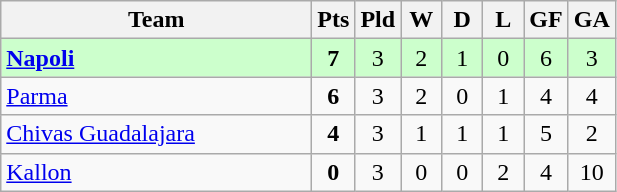<table class="wikitable" style="text-align:center;">
<tr>
<th width=200>Team</th>
<th width=20>Pts</th>
<th width=20>Pld</th>
<th width=20>W</th>
<th width=20>D</th>
<th width=20>L</th>
<th width=20>GF</th>
<th width=20>GA</th>
</tr>
<tr style="background:#ccffcc">
<td style="text-align:left">  <strong><a href='#'>Napoli</a></strong></td>
<td><strong>7</strong></td>
<td>3</td>
<td>2</td>
<td>1</td>
<td>0</td>
<td>6</td>
<td>3</td>
</tr>
<tr>
<td style="text-align:left"> <a href='#'>Parma</a></td>
<td><strong>6</strong></td>
<td>3</td>
<td>2</td>
<td>0</td>
<td>1</td>
<td>4</td>
<td>4</td>
</tr>
<tr>
<td style="text-align:left"> <a href='#'>Chivas Guadalajara</a></td>
<td><strong>4</strong></td>
<td>3</td>
<td>1</td>
<td>1</td>
<td>1</td>
<td>5</td>
<td>2</td>
</tr>
<tr>
<td style="text-align:left"> <a href='#'>Kallon</a></td>
<td><strong>0</strong></td>
<td>3</td>
<td>0</td>
<td>0</td>
<td>2</td>
<td>4</td>
<td>10</td>
</tr>
</table>
